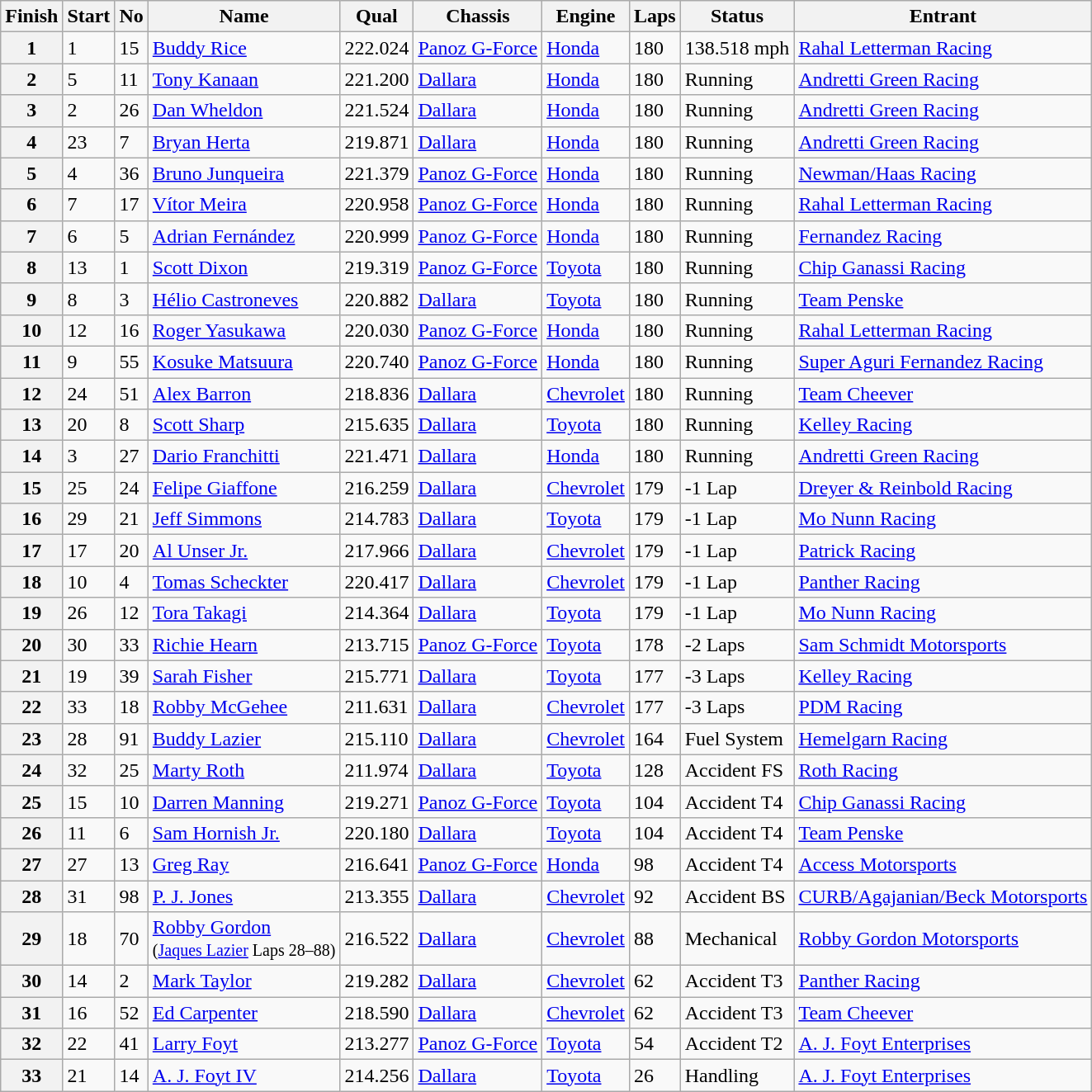<table class="wikitable">
<tr>
<th>Finish</th>
<th>Start</th>
<th>No</th>
<th>Name</th>
<th>Qual</th>
<th>Chassis</th>
<th>Engine</th>
<th>Laps</th>
<th>Status</th>
<th>Entrant</th>
</tr>
<tr>
<th>1</th>
<td>1</td>
<td>15</td>
<td> <a href='#'>Buddy Rice</a></td>
<td>222.024</td>
<td><a href='#'>Panoz G-Force</a></td>
<td><a href='#'>Honda</a></td>
<td>180</td>
<td>138.518 mph</td>
<td><a href='#'>Rahal Letterman Racing</a></td>
</tr>
<tr>
<th>2</th>
<td>5</td>
<td>11</td>
<td> <a href='#'>Tony Kanaan</a></td>
<td>221.200</td>
<td><a href='#'>Dallara</a></td>
<td><a href='#'>Honda</a></td>
<td>180</td>
<td>Running</td>
<td><a href='#'>Andretti Green Racing</a></td>
</tr>
<tr>
<th>3</th>
<td>2</td>
<td>26</td>
<td> <a href='#'>Dan Wheldon</a></td>
<td>221.524</td>
<td><a href='#'>Dallara</a></td>
<td><a href='#'>Honda</a></td>
<td>180</td>
<td>Running</td>
<td><a href='#'>Andretti Green Racing</a></td>
</tr>
<tr>
<th>4</th>
<td>23</td>
<td>7</td>
<td> <a href='#'>Bryan Herta</a></td>
<td>219.871</td>
<td><a href='#'>Dallara</a></td>
<td><a href='#'>Honda</a></td>
<td>180</td>
<td>Running</td>
<td><a href='#'>Andretti Green Racing</a></td>
</tr>
<tr>
<th>5</th>
<td>4</td>
<td>36</td>
<td> <a href='#'>Bruno Junqueira</a></td>
<td>221.379</td>
<td><a href='#'>Panoz G-Force</a></td>
<td><a href='#'>Honda</a></td>
<td>180</td>
<td>Running</td>
<td><a href='#'>Newman/Haas Racing</a></td>
</tr>
<tr>
<th>6</th>
<td>7</td>
<td>17</td>
<td> <a href='#'>Vítor Meira</a></td>
<td>220.958</td>
<td><a href='#'>Panoz G-Force</a></td>
<td><a href='#'>Honda</a></td>
<td>180</td>
<td>Running</td>
<td><a href='#'>Rahal Letterman Racing</a></td>
</tr>
<tr>
<th>7</th>
<td>6</td>
<td>5</td>
<td> <a href='#'>Adrian Fernández</a></td>
<td>220.999</td>
<td><a href='#'>Panoz G-Force</a></td>
<td><a href='#'>Honda</a></td>
<td>180</td>
<td>Running</td>
<td><a href='#'>Fernandez Racing</a></td>
</tr>
<tr>
<th>8</th>
<td>13</td>
<td>1</td>
<td> <a href='#'>Scott Dixon</a></td>
<td>219.319</td>
<td><a href='#'>Panoz G-Force</a></td>
<td><a href='#'>Toyota</a></td>
<td>180</td>
<td>Running</td>
<td><a href='#'>Chip Ganassi Racing</a></td>
</tr>
<tr>
<th>9</th>
<td>8</td>
<td>3</td>
<td> <a href='#'>Hélio Castroneves</a> <strong></strong></td>
<td>220.882</td>
<td><a href='#'>Dallara</a></td>
<td><a href='#'>Toyota</a></td>
<td>180</td>
<td>Running</td>
<td><a href='#'>Team Penske</a></td>
</tr>
<tr>
<th>10</th>
<td>12</td>
<td>16</td>
<td> <a href='#'>Roger Yasukawa</a></td>
<td>220.030</td>
<td><a href='#'>Panoz G-Force</a></td>
<td><a href='#'>Honda</a></td>
<td>180</td>
<td>Running</td>
<td><a href='#'>Rahal Letterman Racing</a></td>
</tr>
<tr>
<th>11</th>
<td>9</td>
<td>55</td>
<td> <a href='#'>Kosuke Matsuura</a> <strong></strong></td>
<td>220.740</td>
<td><a href='#'>Panoz G-Force</a></td>
<td><a href='#'>Honda</a></td>
<td>180</td>
<td>Running</td>
<td><a href='#'>Super Aguri Fernandez Racing</a></td>
</tr>
<tr>
<th>12</th>
<td>24</td>
<td>51</td>
<td> <a href='#'>Alex Barron</a></td>
<td>218.836</td>
<td><a href='#'>Dallara</a></td>
<td><a href='#'>Chevrolet</a></td>
<td>180</td>
<td>Running</td>
<td><a href='#'>Team Cheever</a></td>
</tr>
<tr>
<th>13</th>
<td>20</td>
<td>8</td>
<td> <a href='#'>Scott Sharp</a></td>
<td>215.635</td>
<td><a href='#'>Dallara</a></td>
<td><a href='#'>Toyota</a></td>
<td>180</td>
<td>Running</td>
<td><a href='#'>Kelley Racing</a></td>
</tr>
<tr>
<th>14</th>
<td>3</td>
<td>27</td>
<td> <a href='#'>Dario Franchitti</a></td>
<td>221.471</td>
<td><a href='#'>Dallara</a></td>
<td><a href='#'>Honda</a></td>
<td>180</td>
<td>Running</td>
<td><a href='#'>Andretti Green Racing</a></td>
</tr>
<tr>
<th>15</th>
<td>25</td>
<td>24</td>
<td> <a href='#'>Felipe Giaffone</a></td>
<td>216.259</td>
<td><a href='#'>Dallara</a></td>
<td><a href='#'>Chevrolet</a></td>
<td>179</td>
<td>-1 Lap</td>
<td><a href='#'>Dreyer & Reinbold Racing</a></td>
</tr>
<tr>
<th>16</th>
<td>29</td>
<td>21</td>
<td> <a href='#'>Jeff Simmons</a> <strong></strong></td>
<td>214.783</td>
<td><a href='#'>Dallara</a></td>
<td><a href='#'>Toyota</a></td>
<td>179</td>
<td>-1 Lap</td>
<td><a href='#'>Mo Nunn Racing</a></td>
</tr>
<tr>
<th>17</th>
<td>17</td>
<td>20</td>
<td> <a href='#'>Al Unser Jr.</a> <strong></strong></td>
<td>217.966</td>
<td><a href='#'>Dallara</a></td>
<td><a href='#'>Chevrolet</a></td>
<td>179</td>
<td>-1 Lap</td>
<td><a href='#'>Patrick Racing</a></td>
</tr>
<tr>
<th>18</th>
<td>10</td>
<td>4</td>
<td> <a href='#'>Tomas Scheckter</a></td>
<td>220.417</td>
<td><a href='#'>Dallara</a></td>
<td><a href='#'>Chevrolet</a></td>
<td>179</td>
<td>-1 Lap</td>
<td><a href='#'>Panther Racing</a></td>
</tr>
<tr>
<th>19</th>
<td>26</td>
<td>12</td>
<td> <a href='#'>Tora Takagi</a></td>
<td>214.364</td>
<td><a href='#'>Dallara</a></td>
<td><a href='#'>Toyota</a></td>
<td>179</td>
<td>-1 Lap</td>
<td><a href='#'>Mo Nunn Racing</a></td>
</tr>
<tr>
<th>20</th>
<td>30</td>
<td>33</td>
<td> <a href='#'>Richie Hearn</a></td>
<td>213.715</td>
<td><a href='#'>Panoz G-Force</a></td>
<td><a href='#'>Toyota</a></td>
<td>178</td>
<td>-2 Laps</td>
<td><a href='#'>Sam Schmidt Motorsports</a></td>
</tr>
<tr>
<th>21</th>
<td>19</td>
<td>39</td>
<td> <a href='#'>Sarah Fisher</a></td>
<td>215.771</td>
<td><a href='#'>Dallara</a></td>
<td><a href='#'>Toyota</a></td>
<td>177</td>
<td>-3 Laps</td>
<td><a href='#'>Kelley Racing</a></td>
</tr>
<tr>
<th>22</th>
<td>33</td>
<td>18</td>
<td> <a href='#'>Robby McGehee</a></td>
<td>211.631</td>
<td><a href='#'>Dallara</a></td>
<td><a href='#'>Chevrolet</a></td>
<td>177</td>
<td>-3 Laps</td>
<td><a href='#'>PDM Racing</a></td>
</tr>
<tr>
<th>23</th>
<td>28</td>
<td>91</td>
<td> <a href='#'>Buddy Lazier</a> <strong></strong></td>
<td>215.110</td>
<td><a href='#'>Dallara</a></td>
<td><a href='#'>Chevrolet</a></td>
<td>164</td>
<td>Fuel System</td>
<td><a href='#'>Hemelgarn Racing</a></td>
</tr>
<tr>
<th>24</th>
<td>32</td>
<td>25</td>
<td> <a href='#'>Marty Roth</a> <strong></strong></td>
<td>211.974</td>
<td><a href='#'>Dallara</a></td>
<td><a href='#'>Toyota</a></td>
<td>128</td>
<td>Accident FS</td>
<td><a href='#'>Roth Racing</a></td>
</tr>
<tr>
<th>25</th>
<td>15</td>
<td>10</td>
<td> <a href='#'>Darren Manning</a> <strong></strong></td>
<td>219.271</td>
<td><a href='#'>Panoz G-Force</a></td>
<td><a href='#'>Toyota</a></td>
<td>104</td>
<td>Accident T4</td>
<td><a href='#'>Chip Ganassi Racing</a></td>
</tr>
<tr>
<th>26</th>
<td>11</td>
<td>6</td>
<td> <a href='#'>Sam Hornish Jr.</a></td>
<td>220.180</td>
<td><a href='#'>Dallara</a></td>
<td><a href='#'>Toyota</a></td>
<td>104</td>
<td>Accident T4</td>
<td><a href='#'>Team Penske</a></td>
</tr>
<tr>
<th>27</th>
<td>27</td>
<td>13</td>
<td> <a href='#'>Greg Ray</a></td>
<td>216.641</td>
<td><a href='#'>Panoz G-Force</a></td>
<td><a href='#'>Honda</a></td>
<td>98</td>
<td>Accident T4</td>
<td><a href='#'>Access Motorsports</a></td>
</tr>
<tr>
<th>28</th>
<td>31</td>
<td>98</td>
<td> <a href='#'>P. J. Jones</a> <strong></strong></td>
<td>213.355</td>
<td><a href='#'>Dallara</a></td>
<td><a href='#'>Chevrolet</a></td>
<td>92</td>
<td>Accident BS</td>
<td><a href='#'>CURB/Agajanian/Beck Motorsports</a></td>
</tr>
<tr>
<th>29</th>
<td>18</td>
<td>70</td>
<td> <a href='#'>Robby Gordon</a><br><small>(<a href='#'>Jaques Lazier</a> Laps 28–88)</small></td>
<td>216.522</td>
<td><a href='#'>Dallara</a></td>
<td><a href='#'>Chevrolet</a></td>
<td>88</td>
<td>Mechanical</td>
<td><a href='#'>Robby Gordon Motorsports</a></td>
</tr>
<tr>
<th>30</th>
<td>14</td>
<td>2</td>
<td> <a href='#'>Mark Taylor</a> <strong></strong></td>
<td>219.282</td>
<td><a href='#'>Dallara</a></td>
<td><a href='#'>Chevrolet</a></td>
<td>62</td>
<td>Accident T3</td>
<td><a href='#'>Panther Racing</a></td>
</tr>
<tr>
<th>31</th>
<td>16</td>
<td>52</td>
<td> <a href='#'>Ed Carpenter</a> <strong></strong></td>
<td>218.590</td>
<td><a href='#'>Dallara</a></td>
<td><a href='#'>Chevrolet</a></td>
<td>62</td>
<td>Accident T3</td>
<td><a href='#'>Team Cheever</a></td>
</tr>
<tr>
<th>32</th>
<td>22</td>
<td>41</td>
<td> <a href='#'>Larry Foyt</a> <strong></strong></td>
<td>213.277</td>
<td><a href='#'>Panoz G-Force</a></td>
<td><a href='#'>Toyota</a></td>
<td>54</td>
<td>Accident T2</td>
<td><a href='#'>A. J. Foyt Enterprises</a></td>
</tr>
<tr>
<th>33</th>
<td>21</td>
<td>14</td>
<td> <a href='#'>A. J. Foyt IV</a></td>
<td>214.256</td>
<td><a href='#'>Dallara</a></td>
<td><a href='#'>Toyota</a></td>
<td>26</td>
<td>Handling</td>
<td><a href='#'>A. J. Foyt Enterprises</a></td>
</tr>
</table>
